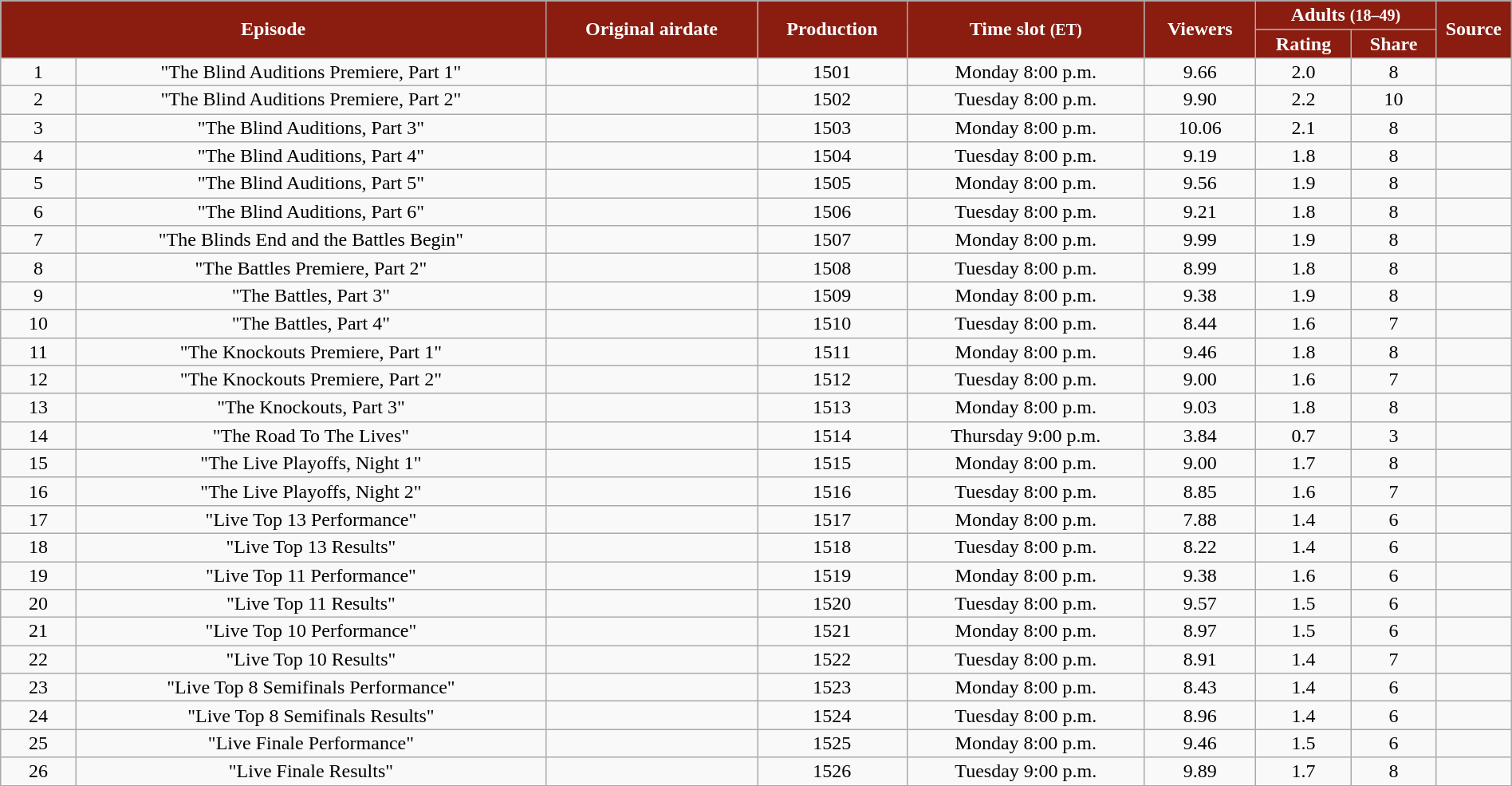<table class="wikitable" style="text-align:center; line-height:16px; width:100%;">
<tr>
<th style="background:#8b1c10; color:white;" rowspan="2" colspan="2">Episode</th>
<th style="background:#8b1c10; color:white;" rowspan="2">Original airdate</th>
<th style="background:#8b1c10; color:white;" rowspan="2">Production</th>
<th style="background:#8b1c10; color:white;" rowspan="2">Time slot <small>(ET)</small></th>
<th style="background:#8b1c10; color:white;" rowspan="2">Viewers<br><small></small></th>
<th style="background:#8b1c10; color:white;" colspan="2">Adults <small>(18–49)</small></th>
<th rowspan="2" style="background:#8b1c10; color:white; width:05%;">Source</th>
</tr>
<tr>
<th style="background:#8b1c10; color:white;">Rating</th>
<th style="background:#8b1c10; color:white;">Share</th>
</tr>
<tr>
<td style="width:05%;">1</td>
<td>"The Blind Auditions Premiere, Part 1"</td>
<td></td>
<td>1501</td>
<td>Monday 8:00 p.m.</td>
<td>9.66</td>
<td>2.0</td>
<td>8</td>
<td></td>
</tr>
<tr>
<td style="width:05%;">2</td>
<td>"The Blind Auditions Premiere, Part 2"</td>
<td></td>
<td>1502</td>
<td>Tuesday 8:00 p.m.</td>
<td>9.90</td>
<td>2.2</td>
<td>10</td>
<td></td>
</tr>
<tr>
<td style="width:05%;">3</td>
<td>"The Blind Auditions, Part 3"</td>
<td></td>
<td>1503</td>
<td>Monday 8:00 p.m.</td>
<td>10.06</td>
<td>2.1</td>
<td>8</td>
<td></td>
</tr>
<tr>
<td style="width:05%;">4</td>
<td>"The Blind Auditions, Part 4"</td>
<td></td>
<td>1504</td>
<td>Tuesday 8:00 p.m.</td>
<td>9.19</td>
<td>1.8</td>
<td>8</td>
<td></td>
</tr>
<tr>
<td style="width:05%;">5</td>
<td>"The Blind Auditions, Part 5"</td>
<td></td>
<td>1505</td>
<td>Monday 8:00 p.m.</td>
<td>9.56</td>
<td>1.9</td>
<td>8</td>
<td></td>
</tr>
<tr>
<td style="width:05%;">6</td>
<td>"The Blind Auditions, Part 6"</td>
<td></td>
<td>1506</td>
<td>Tuesday 8:00 p.m.</td>
<td>9.21</td>
<td>1.8</td>
<td>8</td>
<td></td>
</tr>
<tr>
<td style="width:05%;">7</td>
<td>"The Blinds End and the Battles Begin"</td>
<td></td>
<td>1507</td>
<td>Monday 8:00 p.m.</td>
<td>9.99</td>
<td>1.9</td>
<td>8</td>
<td></td>
</tr>
<tr>
<td style="width:05%;">8</td>
<td>"The Battles Premiere, Part 2"</td>
<td></td>
<td>1508</td>
<td>Tuesday 8:00 p.m.</td>
<td>8.99</td>
<td>1.8</td>
<td>8</td>
<td></td>
</tr>
<tr>
<td style="width:05%;">9</td>
<td>"The Battles, Part 3"</td>
<td></td>
<td>1509</td>
<td>Monday 8:00 p.m.</td>
<td>9.38</td>
<td>1.9</td>
<td>8</td>
<td></td>
</tr>
<tr>
<td style="width:05%;">10</td>
<td>"The Battles, Part 4"</td>
<td></td>
<td>1510</td>
<td>Tuesday 8:00 p.m.</td>
<td>8.44</td>
<td>1.6</td>
<td>7</td>
<td></td>
</tr>
<tr>
<td style="width:05%;">11</td>
<td>"The Knockouts Premiere, Part 1"</td>
<td></td>
<td>1511</td>
<td>Monday 8:00 p.m.</td>
<td>9.46</td>
<td>1.8</td>
<td>8</td>
<td></td>
</tr>
<tr>
<td style="width:05%;">12</td>
<td>"The Knockouts Premiere, Part 2"</td>
<td></td>
<td>1512</td>
<td>Tuesday 8:00 p.m.</td>
<td>9.00</td>
<td>1.6</td>
<td>7</td>
<td></td>
</tr>
<tr>
<td style="width:05%;">13</td>
<td>"The Knockouts, Part 3"</td>
<td></td>
<td>1513</td>
<td>Monday 8:00 p.m.</td>
<td>9.03</td>
<td>1.8</td>
<td>8</td>
<td></td>
</tr>
<tr>
<td style="width:05%;">14</td>
<td>"The Road To The Lives"</td>
<td></td>
<td>1514</td>
<td>Thursday 9:00 p.m.</td>
<td>3.84</td>
<td>0.7</td>
<td>3</td>
<td></td>
</tr>
<tr>
<td style="width:05%;">15</td>
<td>"The Live Playoffs, Night 1"</td>
<td></td>
<td>1515</td>
<td>Monday 8:00 p.m.</td>
<td>9.00</td>
<td>1.7</td>
<td>8</td>
<td></td>
</tr>
<tr>
<td style="width:05%;">16</td>
<td>"The Live Playoffs, Night 2"</td>
<td></td>
<td>1516</td>
<td>Tuesday 8:00 p.m.</td>
<td>8.85</td>
<td>1.6</td>
<td>7</td>
<td></td>
</tr>
<tr>
<td style="width:05%;">17</td>
<td>"Live Top 13 Performance"</td>
<td></td>
<td>1517</td>
<td>Monday 8:00 p.m.</td>
<td>7.88</td>
<td>1.4</td>
<td>6</td>
<td></td>
</tr>
<tr>
<td style="width:05%;">18</td>
<td>"Live Top 13 Results"</td>
<td></td>
<td>1518</td>
<td>Tuesday 8:00 p.m.</td>
<td>8.22</td>
<td>1.4</td>
<td>6</td>
<td></td>
</tr>
<tr>
<td style="width:05%;">19</td>
<td>"Live Top 11 Performance"</td>
<td></td>
<td>1519</td>
<td>Monday 8:00 p.m.</td>
<td>9.38</td>
<td>1.6</td>
<td>6</td>
<td></td>
</tr>
<tr>
<td style="width:05%;">20</td>
<td>"Live Top 11 Results"</td>
<td></td>
<td>1520</td>
<td>Tuesday 8:00 p.m.</td>
<td>9.57</td>
<td>1.5</td>
<td>6</td>
<td></td>
</tr>
<tr>
<td style="width:05%;">21</td>
<td>"Live Top 10 Performance"</td>
<td></td>
<td>1521</td>
<td>Monday 8:00 p.m.</td>
<td>8.97</td>
<td>1.5</td>
<td>6</td>
<td></td>
</tr>
<tr>
<td style="width:05%;">22</td>
<td>"Live Top 10 Results"</td>
<td></td>
<td>1522</td>
<td>Tuesday 8:00 p.m.</td>
<td>8.91</td>
<td>1.4</td>
<td>7</td>
<td></td>
</tr>
<tr>
<td style="width:05%;">23</td>
<td>"Live Top 8 Semifinals Performance"</td>
<td></td>
<td>1523</td>
<td>Monday 8:00 p.m.</td>
<td>8.43</td>
<td>1.4</td>
<td>6</td>
<td></td>
</tr>
<tr>
<td style="width:05%;">24</td>
<td>"Live Top 8 Semifinals Results"</td>
<td></td>
<td>1524</td>
<td>Tuesday 8:00 p.m.</td>
<td>8.96</td>
<td>1.4</td>
<td>6</td>
<td></td>
</tr>
<tr>
<td style="width:05%;">25</td>
<td>"Live Finale Performance"</td>
<td></td>
<td>1525</td>
<td>Monday 8:00 p.m.</td>
<td>9.46</td>
<td>1.5</td>
<td>6</td>
<td></td>
</tr>
<tr>
<td style="width:05%;">26</td>
<td>"Live Finale Results"</td>
<td></td>
<td>1526</td>
<td>Tuesday 9:00 p.m.</td>
<td>9.89</td>
<td>1.7</td>
<td>8</td>
<td></td>
</tr>
<tr>
</tr>
</table>
